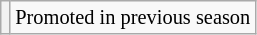<table class="wikitable" style="font-size:85%">
<tr>
<th></th>
<td>Promoted in previous season</td>
</tr>
</table>
